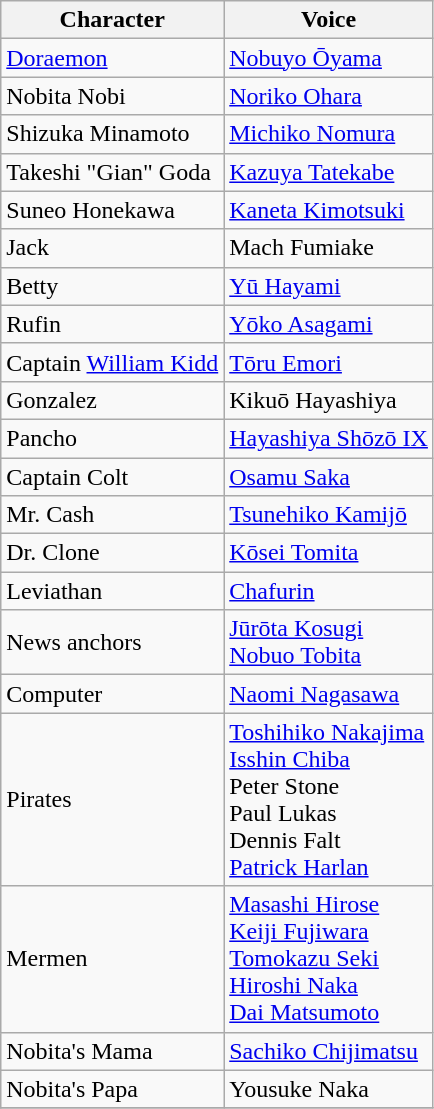<table class="wikitable">
<tr>
<th>Character</th>
<th>Voice</th>
</tr>
<tr>
<td><a href='#'>Doraemon</a></td>
<td><a href='#'>Nobuyo Ōyama</a></td>
</tr>
<tr>
<td>Nobita Nobi</td>
<td><a href='#'>Noriko Ohara</a></td>
</tr>
<tr>
<td>Shizuka Minamoto</td>
<td><a href='#'>Michiko Nomura</a></td>
</tr>
<tr>
<td>Takeshi "Gian" Goda</td>
<td><a href='#'>Kazuya Tatekabe</a></td>
</tr>
<tr>
<td>Suneo Honekawa</td>
<td><a href='#'>Kaneta Kimotsuki</a></td>
</tr>
<tr>
<td>Jack</td>
<td>Mach Fumiake</td>
</tr>
<tr>
<td>Betty</td>
<td><a href='#'>Yū Hayami</a></td>
</tr>
<tr>
<td>Rufin</td>
<td><a href='#'>Yōko Asagami</a></td>
</tr>
<tr>
<td>Captain <a href='#'>William Kidd</a> </td>
<td><a href='#'>Tōru Emori</a></td>
</tr>
<tr>
<td>Gonzalez</td>
<td>Kikuō Hayashiya</td>
</tr>
<tr>
<td>Pancho</td>
<td><a href='#'>Hayashiya Shōzō IX</a></td>
</tr>
<tr>
<td>Captain Colt</td>
<td><a href='#'>Osamu Saka</a></td>
</tr>
<tr>
<td>Mr. Cash</td>
<td><a href='#'>Tsunehiko Kamijō</a></td>
</tr>
<tr>
<td>Dr. Clone</td>
<td><a href='#'>Kōsei Tomita</a></td>
</tr>
<tr>
<td>Leviathan</td>
<td><a href='#'>Chafurin</a></td>
</tr>
<tr>
<td>News anchors</td>
<td><a href='#'>Jūrōta Kosugi</a><br><a href='#'>Nobuo Tobita</a></td>
</tr>
<tr>
<td>Computer</td>
<td><a href='#'>Naomi Nagasawa</a></td>
</tr>
<tr>
<td>Pirates</td>
<td><a href='#'>Toshihiko Nakajima</a><br><a href='#'>Isshin Chiba</a><br>Peter Stone<br>Paul Lukas<br>Dennis Falt<br><a href='#'>Patrick Harlan</a></td>
</tr>
<tr>
<td>Mermen</td>
<td><a href='#'>Masashi Hirose</a><br><a href='#'>Keiji Fujiwara</a><br><a href='#'>Tomokazu Seki</a><br><a href='#'>Hiroshi Naka</a><br><a href='#'>Dai Matsumoto</a></td>
</tr>
<tr>
<td>Nobita's Mama</td>
<td><a href='#'>Sachiko Chijimatsu</a></td>
</tr>
<tr>
<td>Nobita's Papa</td>
<td>Yousuke Naka</td>
</tr>
<tr>
</tr>
</table>
